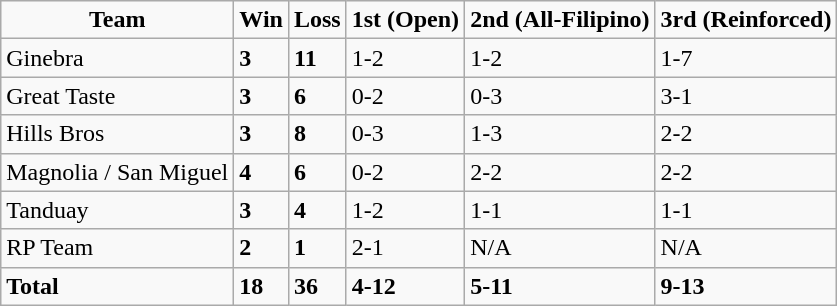<table class=wikitable sortable>
<tr align=center>
<td><strong>Team</strong></td>
<td><strong>Win</strong></td>
<td><strong>Loss</strong></td>
<td><strong>1st (Open)</strong></td>
<td><strong>2nd (All-Filipino)</strong></td>
<td><strong>3rd (Reinforced)</strong></td>
</tr>
<tr>
<td>Ginebra</td>
<td><strong>3</strong></td>
<td><strong>11</strong></td>
<td>1-2</td>
<td>1-2</td>
<td>1-7</td>
</tr>
<tr>
<td>Great Taste</td>
<td><strong>3</strong></td>
<td><strong>6</strong></td>
<td>0-2</td>
<td>0-3</td>
<td>3-1</td>
</tr>
<tr>
<td>Hills Bros</td>
<td><strong>3</strong></td>
<td><strong>8</strong></td>
<td>0-3</td>
<td>1-3</td>
<td>2-2</td>
</tr>
<tr>
<td>Magnolia / San Miguel</td>
<td><strong>4</strong></td>
<td><strong>6</strong></td>
<td>0-2</td>
<td>2-2</td>
<td>2-2</td>
</tr>
<tr>
<td>Tanduay</td>
<td><strong>3</strong></td>
<td><strong>4</strong></td>
<td>1-2</td>
<td>1-1</td>
<td>1-1</td>
</tr>
<tr>
<td>RP Team</td>
<td><strong>2</strong></td>
<td><strong>1</strong></td>
<td>2-1</td>
<td>N/A</td>
<td>N/A</td>
</tr>
<tr>
<td><strong>Total</strong></td>
<td><strong>18</strong></td>
<td><strong>36</strong></td>
<td><strong>4-12</strong></td>
<td><strong>5-11</strong></td>
<td><strong>9-13</strong></td>
</tr>
</table>
